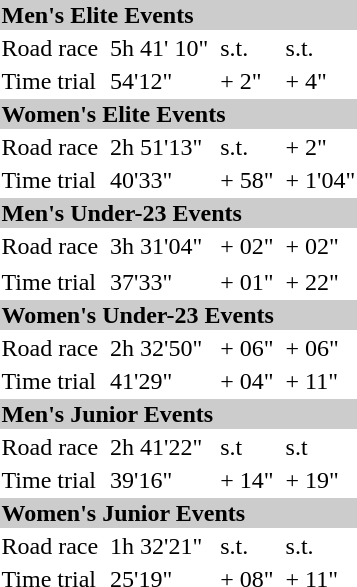<table>
<tr bgcolor="#cccccc">
<td colspan=7><strong>Men's Elite Events</strong></td>
</tr>
<tr>
<td>Road race</td>
<td></td>
<td>5h 41' 10"</td>
<td></td>
<td>s.t.</td>
<td></td>
<td>s.t.</td>
</tr>
<tr>
<td>Time trial</td>
<td></td>
<td>54'12"</td>
<td></td>
<td>+ 2"</td>
<td></td>
<td>+ 4"</td>
</tr>
<tr bgcolor="#cccccc">
<td colspan=7><strong>Women's Elite Events</strong></td>
</tr>
<tr>
<td>Road race</td>
<td></td>
<td>2h 51'13"</td>
<td></td>
<td>s.t.</td>
<td></td>
<td>+ 2"</td>
</tr>
<tr>
<td>Time trial</td>
<td></td>
<td>40'33"</td>
<td></td>
<td>+ 58"</td>
<td></td>
<td>+ 1'04"</td>
</tr>
<tr bgcolor="#cccccc">
<td colspan=7><strong>Men's Under-23 Events</strong></td>
</tr>
<tr>
<td>Road race</td>
<td></td>
<td>3h 31'04"</td>
<td></td>
<td>+ 02"</td>
<td></td>
<td>+ 02"</td>
</tr>
<tr bgcolor="#cccccc">
</tr>
<tr>
<td>Time trial</td>
<td></td>
<td>37'33"</td>
<td></td>
<td>+ 01"</td>
<td></td>
<td>+ 22"</td>
</tr>
<tr bgcolor="#cccccc">
<td colspan=7><strong>Women's Under-23 Events</strong></td>
</tr>
<tr>
<td>Road race</td>
<td></td>
<td>2h 32'50"</td>
<td></td>
<td>+ 06"</td>
<td></td>
<td>+ 06"</td>
</tr>
<tr>
<td>Time trial</td>
<td></td>
<td>41'29"</td>
<td></td>
<td>+ 04"</td>
<td></td>
<td>+ 11"</td>
</tr>
<tr bgcolor="#cccccc">
<td colspan=7><strong>Men's Junior Events</strong></td>
</tr>
<tr>
<td>Road race</td>
<td></td>
<td>2h 41'22"</td>
<td></td>
<td>s.t</td>
<td></td>
<td>s.t</td>
</tr>
<tr>
<td>Time trial</td>
<td></td>
<td>39'16"</td>
<td></td>
<td>+ 14"</td>
<td></td>
<td>+ 19"</td>
</tr>
<tr bgcolor="#cccccc">
<td colspan=7><strong>Women's Junior Events</strong></td>
</tr>
<tr>
<td>Road race</td>
<td></td>
<td>1h 32'21"</td>
<td></td>
<td>s.t.</td>
<td></td>
<td>s.t.</td>
</tr>
<tr>
<td>Time trial</td>
<td></td>
<td>25'19"</td>
<td></td>
<td>+ 08"</td>
<td></td>
<td>+ 11"</td>
</tr>
</table>
